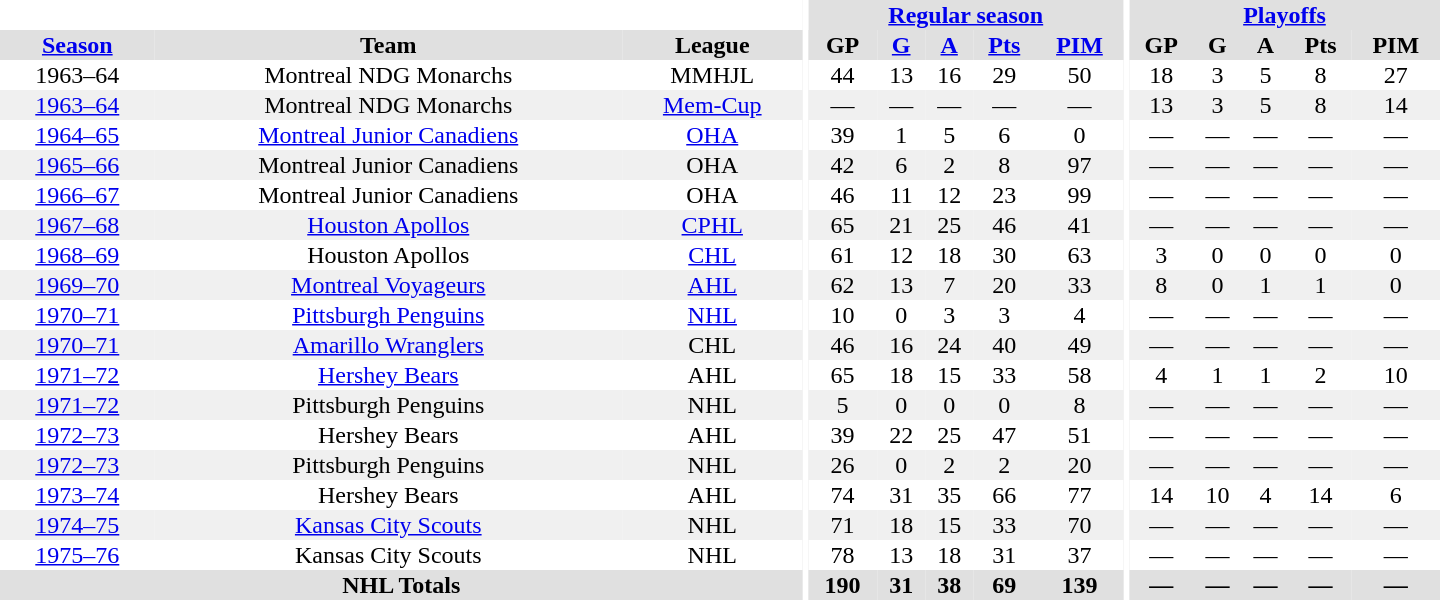<table border="0" cellpadding="1" cellspacing="0" style="text-align:center; width:60em">
<tr bgcolor="#e0e0e0">
<th colspan="3" bgcolor="#ffffff"></th>
<th rowspan="100" bgcolor="#ffffff"></th>
<th colspan="5"><a href='#'>Regular season</a></th>
<th rowspan="100" bgcolor="#ffffff"></th>
<th colspan="5"><a href='#'>Playoffs</a></th>
</tr>
<tr bgcolor="#e0e0e0">
<th><a href='#'>Season</a></th>
<th>Team</th>
<th>League</th>
<th>GP</th>
<th><a href='#'>G</a></th>
<th><a href='#'>A</a></th>
<th><a href='#'>Pts</a></th>
<th><a href='#'>PIM</a></th>
<th>GP</th>
<th>G</th>
<th>A</th>
<th>Pts</th>
<th>PIM</th>
</tr>
<tr>
<td>1963–64</td>
<td>Montreal NDG Monarchs</td>
<td>MMHJL</td>
<td>44</td>
<td>13</td>
<td>16</td>
<td>29</td>
<td>50</td>
<td>18</td>
<td>3</td>
<td>5</td>
<td>8</td>
<td>27</td>
</tr>
<tr bgcolor="#f0f0f0">
<td><a href='#'>1963–64</a></td>
<td>Montreal NDG Monarchs</td>
<td><a href='#'>Mem-Cup</a></td>
<td>—</td>
<td>—</td>
<td>—</td>
<td>—</td>
<td>—</td>
<td>13</td>
<td>3</td>
<td>5</td>
<td>8</td>
<td>14</td>
</tr>
<tr>
<td><a href='#'>1964–65</a></td>
<td><a href='#'>Montreal Junior Canadiens</a></td>
<td><a href='#'>OHA</a></td>
<td>39</td>
<td>1</td>
<td>5</td>
<td>6</td>
<td>0</td>
<td>—</td>
<td>—</td>
<td>—</td>
<td>—</td>
<td>—</td>
</tr>
<tr bgcolor="#f0f0f0">
<td><a href='#'>1965–66</a></td>
<td>Montreal Junior Canadiens</td>
<td>OHA</td>
<td>42</td>
<td>6</td>
<td>2</td>
<td>8</td>
<td>97</td>
<td>—</td>
<td>—</td>
<td>—</td>
<td>—</td>
<td>—</td>
</tr>
<tr>
<td><a href='#'>1966–67</a></td>
<td>Montreal Junior Canadiens</td>
<td>OHA</td>
<td>46</td>
<td>11</td>
<td>12</td>
<td>23</td>
<td>99</td>
<td>—</td>
<td>—</td>
<td>—</td>
<td>—</td>
<td>—</td>
</tr>
<tr bgcolor="#f0f0f0">
<td><a href='#'>1967–68</a></td>
<td><a href='#'>Houston Apollos</a></td>
<td><a href='#'>CPHL</a></td>
<td>65</td>
<td>21</td>
<td>25</td>
<td>46</td>
<td>41</td>
<td>—</td>
<td>—</td>
<td>—</td>
<td>—</td>
<td>—</td>
</tr>
<tr>
<td><a href='#'>1968–69</a></td>
<td>Houston Apollos</td>
<td><a href='#'>CHL</a></td>
<td>61</td>
<td>12</td>
<td>18</td>
<td>30</td>
<td>63</td>
<td>3</td>
<td>0</td>
<td>0</td>
<td>0</td>
<td>0</td>
</tr>
<tr bgcolor="#f0f0f0">
<td><a href='#'>1969–70</a></td>
<td><a href='#'>Montreal Voyageurs</a></td>
<td><a href='#'>AHL</a></td>
<td>62</td>
<td>13</td>
<td>7</td>
<td>20</td>
<td>33</td>
<td>8</td>
<td>0</td>
<td>1</td>
<td>1</td>
<td>0</td>
</tr>
<tr>
<td><a href='#'>1970–71</a></td>
<td><a href='#'>Pittsburgh Penguins</a></td>
<td><a href='#'>NHL</a></td>
<td>10</td>
<td>0</td>
<td>3</td>
<td>3</td>
<td>4</td>
<td>—</td>
<td>—</td>
<td>—</td>
<td>—</td>
<td>—</td>
</tr>
<tr bgcolor="#f0f0f0">
<td><a href='#'>1970–71</a></td>
<td><a href='#'>Amarillo Wranglers</a></td>
<td>CHL</td>
<td>46</td>
<td>16</td>
<td>24</td>
<td>40</td>
<td>49</td>
<td>—</td>
<td>—</td>
<td>—</td>
<td>—</td>
<td>—</td>
</tr>
<tr>
<td><a href='#'>1971–72</a></td>
<td><a href='#'>Hershey Bears</a></td>
<td>AHL</td>
<td>65</td>
<td>18</td>
<td>15</td>
<td>33</td>
<td>58</td>
<td>4</td>
<td>1</td>
<td>1</td>
<td>2</td>
<td>10</td>
</tr>
<tr bgcolor="#f0f0f0">
<td><a href='#'>1971–72</a></td>
<td>Pittsburgh Penguins</td>
<td>NHL</td>
<td>5</td>
<td>0</td>
<td>0</td>
<td>0</td>
<td>8</td>
<td>—</td>
<td>—</td>
<td>—</td>
<td>—</td>
<td>—</td>
</tr>
<tr>
<td><a href='#'>1972–73</a></td>
<td>Hershey Bears</td>
<td>AHL</td>
<td>39</td>
<td>22</td>
<td>25</td>
<td>47</td>
<td>51</td>
<td>—</td>
<td>—</td>
<td>—</td>
<td>—</td>
<td>—</td>
</tr>
<tr bgcolor="#f0f0f0">
<td><a href='#'>1972–73</a></td>
<td>Pittsburgh Penguins</td>
<td>NHL</td>
<td>26</td>
<td>0</td>
<td>2</td>
<td>2</td>
<td>20</td>
<td>—</td>
<td>—</td>
<td>—</td>
<td>—</td>
<td>—</td>
</tr>
<tr>
<td><a href='#'>1973–74</a></td>
<td>Hershey Bears</td>
<td>AHL</td>
<td>74</td>
<td>31</td>
<td>35</td>
<td>66</td>
<td>77</td>
<td>14</td>
<td>10</td>
<td>4</td>
<td>14</td>
<td>6</td>
</tr>
<tr bgcolor="#f0f0f0">
<td><a href='#'>1974–75</a></td>
<td><a href='#'>Kansas City Scouts</a></td>
<td>NHL</td>
<td>71</td>
<td>18</td>
<td>15</td>
<td>33</td>
<td>70</td>
<td>—</td>
<td>—</td>
<td>—</td>
<td>—</td>
<td>—</td>
</tr>
<tr>
<td><a href='#'>1975–76</a></td>
<td>Kansas City Scouts</td>
<td>NHL</td>
<td>78</td>
<td>13</td>
<td>18</td>
<td>31</td>
<td>37</td>
<td>—</td>
<td>—</td>
<td>—</td>
<td>—</td>
<td>—</td>
</tr>
<tr bgcolor="#e0e0e0">
<th colspan="3">NHL Totals</th>
<th>190</th>
<th>31</th>
<th>38</th>
<th>69</th>
<th>139</th>
<th>—</th>
<th>—</th>
<th>—</th>
<th>—</th>
<th>—</th>
</tr>
</table>
